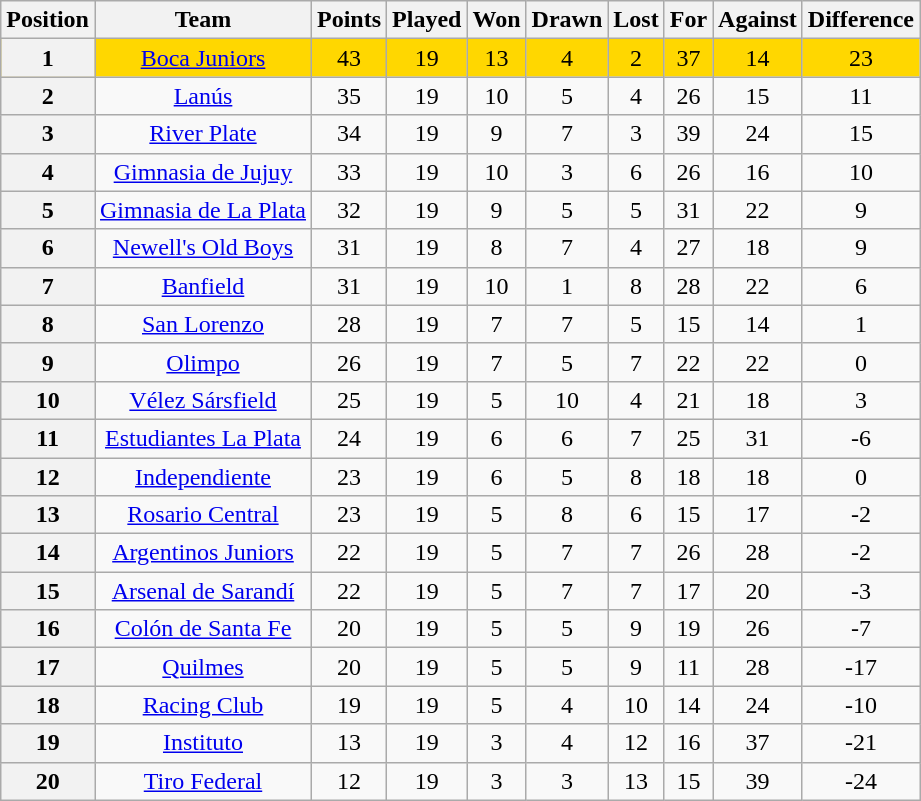<table class="wikitable" style="text-align:center">
<tr>
<th>Position</th>
<th>Team</th>
<th>Points</th>
<th>Played</th>
<th>Won</th>
<th>Drawn</th>
<th>Lost</th>
<th>For</th>
<th>Against</th>
<th>Difference</th>
</tr>
<tr bgcolor="gold">
<th>1</th>
<td><a href='#'>Boca Juniors</a></td>
<td>43</td>
<td>19</td>
<td>13</td>
<td>4</td>
<td>2</td>
<td>37</td>
<td>14</td>
<td>23</td>
</tr>
<tr>
<th>2</th>
<td><a href='#'>Lanús</a></td>
<td>35</td>
<td>19</td>
<td>10</td>
<td>5</td>
<td>4</td>
<td>26</td>
<td>15</td>
<td>11</td>
</tr>
<tr>
<th>3</th>
<td><a href='#'>River Plate</a></td>
<td>34</td>
<td>19</td>
<td>9</td>
<td>7</td>
<td>3</td>
<td>39</td>
<td>24</td>
<td>15</td>
</tr>
<tr>
<th>4</th>
<td><a href='#'>Gimnasia de Jujuy</a></td>
<td>33</td>
<td>19</td>
<td>10</td>
<td>3</td>
<td>6</td>
<td>26</td>
<td>16</td>
<td>10</td>
</tr>
<tr>
<th>5</th>
<td><a href='#'>Gimnasia de La Plata</a></td>
<td>32</td>
<td>19</td>
<td>9</td>
<td>5</td>
<td>5</td>
<td>31</td>
<td>22</td>
<td>9</td>
</tr>
<tr>
<th>6</th>
<td><a href='#'>Newell's Old Boys</a></td>
<td>31</td>
<td>19</td>
<td>8</td>
<td>7</td>
<td>4</td>
<td>27</td>
<td>18</td>
<td>9</td>
</tr>
<tr>
<th>7</th>
<td><a href='#'>Banfield</a></td>
<td>31</td>
<td>19</td>
<td>10</td>
<td>1</td>
<td>8</td>
<td>28</td>
<td>22</td>
<td>6</td>
</tr>
<tr>
<th>8</th>
<td><a href='#'>San Lorenzo</a></td>
<td>28</td>
<td>19</td>
<td>7</td>
<td>7</td>
<td>5</td>
<td>15</td>
<td>14</td>
<td>1</td>
</tr>
<tr>
<th>9</th>
<td><a href='#'>Olimpo</a></td>
<td>26</td>
<td>19</td>
<td>7</td>
<td>5</td>
<td>7</td>
<td>22</td>
<td>22</td>
<td>0</td>
</tr>
<tr>
<th>10</th>
<td><a href='#'>Vélez Sársfield</a></td>
<td>25</td>
<td>19</td>
<td>5</td>
<td>10</td>
<td>4</td>
<td>21</td>
<td>18</td>
<td>3</td>
</tr>
<tr>
<th>11</th>
<td><a href='#'>Estudiantes La Plata</a></td>
<td>24</td>
<td>19</td>
<td>6</td>
<td>6</td>
<td>7</td>
<td>25</td>
<td>31</td>
<td>-6</td>
</tr>
<tr>
<th>12</th>
<td><a href='#'>Independiente</a></td>
<td>23</td>
<td>19</td>
<td>6</td>
<td>5</td>
<td>8</td>
<td>18</td>
<td>18</td>
<td>0</td>
</tr>
<tr>
<th>13</th>
<td><a href='#'>Rosario Central</a></td>
<td>23</td>
<td>19</td>
<td>5</td>
<td>8</td>
<td>6</td>
<td>15</td>
<td>17</td>
<td>-2</td>
</tr>
<tr>
<th>14</th>
<td><a href='#'>Argentinos Juniors</a></td>
<td>22</td>
<td>19</td>
<td>5</td>
<td>7</td>
<td>7</td>
<td>26</td>
<td>28</td>
<td>-2</td>
</tr>
<tr>
<th>15</th>
<td><a href='#'>Arsenal de Sarandí</a></td>
<td>22</td>
<td>19</td>
<td>5</td>
<td>7</td>
<td>7</td>
<td>17</td>
<td>20</td>
<td>-3</td>
</tr>
<tr>
<th>16</th>
<td><a href='#'>Colón de Santa Fe</a></td>
<td>20</td>
<td>19</td>
<td>5</td>
<td>5</td>
<td>9</td>
<td>19</td>
<td>26</td>
<td>-7</td>
</tr>
<tr>
<th>17</th>
<td><a href='#'>Quilmes</a></td>
<td>20</td>
<td>19</td>
<td>5</td>
<td>5</td>
<td>9</td>
<td>11</td>
<td>28</td>
<td>-17</td>
</tr>
<tr>
<th>18</th>
<td><a href='#'>Racing Club</a></td>
<td>19</td>
<td>19</td>
<td>5</td>
<td>4</td>
<td>10</td>
<td>14</td>
<td>24</td>
<td>-10</td>
</tr>
<tr>
<th>19</th>
<td><a href='#'>Instituto</a></td>
<td>13</td>
<td>19</td>
<td>3</td>
<td>4</td>
<td>12</td>
<td>16</td>
<td>37</td>
<td>-21</td>
</tr>
<tr>
<th>20</th>
<td><a href='#'>Tiro Federal</a></td>
<td>12</td>
<td>19</td>
<td>3</td>
<td>3</td>
<td>13</td>
<td>15</td>
<td>39</td>
<td>-24</td>
</tr>
</table>
